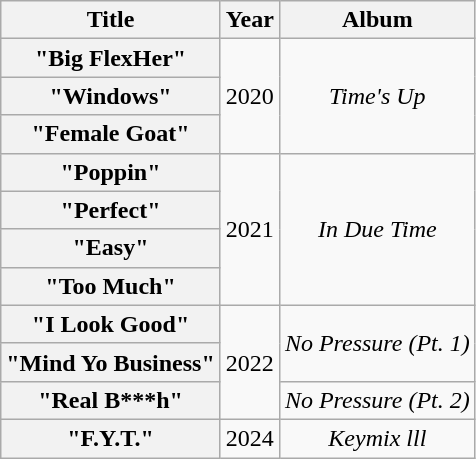<table class="wikitable plainrowheaders" style="text-align:center;">
<tr>
<th scope="col">Title</th>
<th scope="col">Year</th>
<th scope="col">Album</th>
</tr>
<tr>
<th scope="row">"Big FlexHer"<br></th>
<td rowspan="3">2020</td>
<td rowspan="3"><em>Time's Up</em></td>
</tr>
<tr>
<th scope="row">"Windows"</th>
</tr>
<tr>
<th scope="row">"Female Goat"<br></th>
</tr>
<tr>
<th scope="row">"Poppin"<br></th>
<td rowspan="4">2021</td>
<td rowspan="4"><em>In Due Time</em></td>
</tr>
<tr>
<th scope="row">"Perfect"<br></th>
</tr>
<tr>
<th scope="row">"Easy"</th>
</tr>
<tr>
<th scope="row">"Too Much"</th>
</tr>
<tr>
<th scope="row">"I Look Good"</th>
<td rowspan="3">2022</td>
<td rowspan="2"><em>No Pressure (Pt. 1)</em></td>
</tr>
<tr>
<th scope="row">"Mind Yo Business"<br> </th>
</tr>
<tr>
<th scope="row">"Real B***h" </th>
<td><em>No Pressure (Pt. 2)</em></td>
</tr>
<tr>
<th scope="row">"F.Y.T." </th>
<td rowspan="3">2024</td>
<td><em>Keymix lll</em></td>
</tr>
</table>
